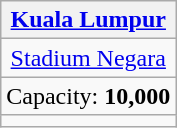<table class="wikitable" style="text-align:center;">
<tr>
<th><a href='#'>Kuala Lumpur</a></th>
</tr>
<tr>
<td><a href='#'>Stadium Negara</a></td>
</tr>
<tr>
<td>Capacity: <strong>10,000</strong></td>
</tr>
<tr>
<td></td>
</tr>
</table>
